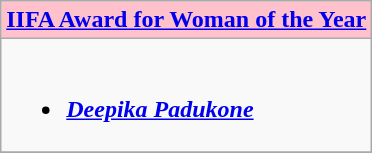<table class=wikitable style="width="300%">
<tr>
<th style="background:#FFC1CC;" ! style="width="100%"><a href='#'>IIFA Award for Woman of the Year</a></th>
</tr>
<tr>
<td valign="top"><br><ul><li><strong><em><a href='#'>Deepika Padukone</a></em></strong></li></ul></td>
</tr>
<tr>
</tr>
</table>
